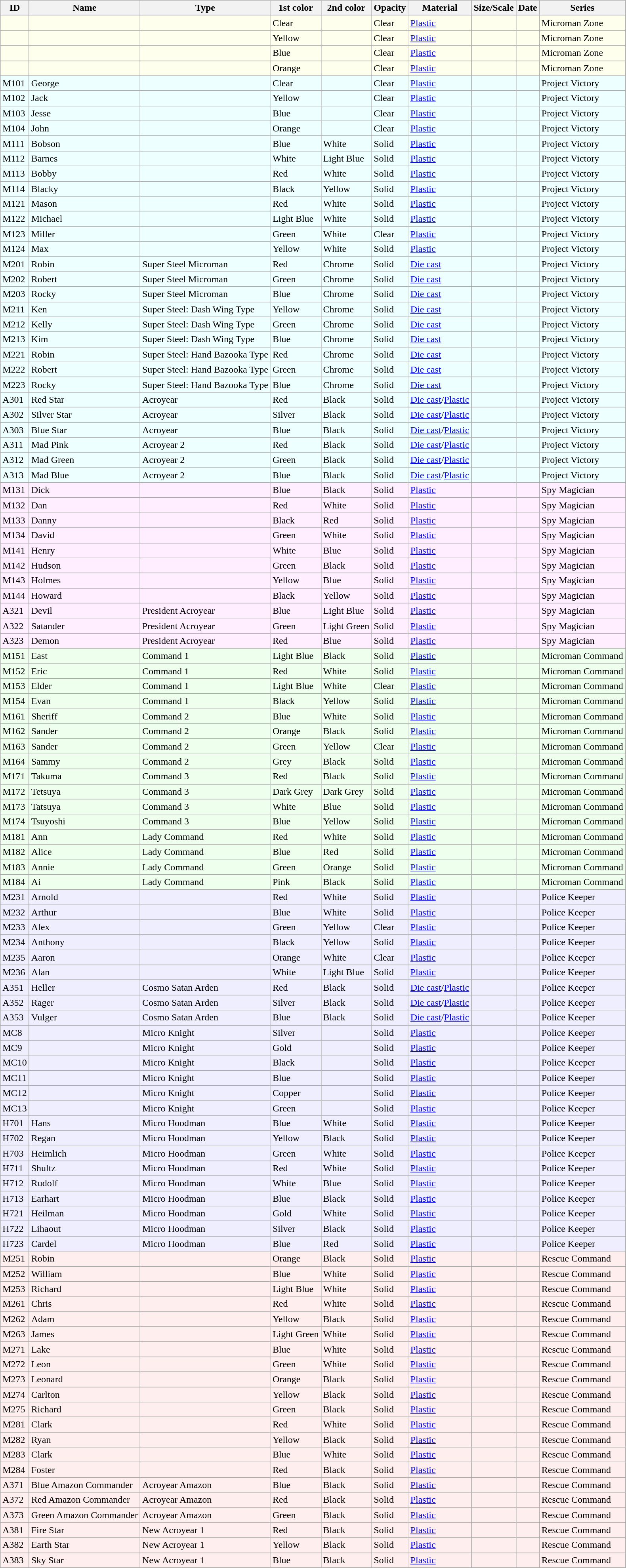<table class="wikitable collapsible collapsed sortable">
<tr>
<th>ID</th>
<th>Name</th>
<th>Type</th>
<th>1st color</th>
<th>2nd color</th>
<th>Opacity</th>
<th>Material</th>
<th>Size/Scale</th>
<th>Date</th>
<th>Series</th>
</tr>
<tr bgcolor="#ffffee">
<td></td>
<td></td>
<td></td>
<td>Clear</td>
<td></td>
<td>Clear</td>
<td><a href='#'>Plastic</a></td>
<td></td>
<td></td>
<td>Microman Zone</td>
</tr>
<tr bgcolor="#ffffee">
<td></td>
<td></td>
<td></td>
<td>Yellow</td>
<td></td>
<td>Clear</td>
<td><a href='#'>Plastic</a></td>
<td></td>
<td></td>
<td>Microman Zone</td>
</tr>
<tr bgcolor="#ffffee">
<td></td>
<td></td>
<td></td>
<td>Blue</td>
<td></td>
<td>Clear</td>
<td><a href='#'>Plastic</a></td>
<td></td>
<td></td>
<td>Microman Zone</td>
</tr>
<tr bgcolor="#ffffee">
<td></td>
<td></td>
<td></td>
<td>Orange</td>
<td></td>
<td>Clear</td>
<td><a href='#'>Plastic</a></td>
<td></td>
<td></td>
<td>Microman Zone</td>
</tr>
<tr bgcolor="#eeffff">
<td>M101</td>
<td>George</td>
<td></td>
<td>Clear</td>
<td></td>
<td>Clear</td>
<td><a href='#'>Plastic</a></td>
<td></td>
<td></td>
<td>Project Victory</td>
</tr>
<tr bgcolor="#eeffff">
<td>M102</td>
<td>Jack</td>
<td></td>
<td>Yellow</td>
<td></td>
<td>Clear</td>
<td><a href='#'>Plastic</a></td>
<td></td>
<td></td>
<td>Project Victory</td>
</tr>
<tr bgcolor="#eeffff">
<td>M103</td>
<td>Jesse</td>
<td></td>
<td>Blue</td>
<td></td>
<td>Clear</td>
<td><a href='#'>Plastic</a></td>
<td></td>
<td></td>
<td>Project Victory</td>
</tr>
<tr bgcolor="#eeffff">
<td>M104</td>
<td>John</td>
<td></td>
<td>Orange</td>
<td></td>
<td>Clear</td>
<td><a href='#'>Plastic</a></td>
<td></td>
<td></td>
<td>Project Victory</td>
</tr>
<tr bgcolor="#eeffff">
<td>M111</td>
<td>Bobson</td>
<td></td>
<td>Blue</td>
<td>White</td>
<td>Solid</td>
<td><a href='#'>Plastic</a></td>
<td></td>
<td></td>
<td>Project Victory</td>
</tr>
<tr bgcolor="#eeffff">
<td>M112</td>
<td>Barnes</td>
<td></td>
<td>White</td>
<td>Light Blue</td>
<td>Solid</td>
<td><a href='#'>Plastic</a></td>
<td></td>
<td></td>
<td>Project Victory</td>
</tr>
<tr bgcolor="#eeffff">
<td>M113</td>
<td>Bobby</td>
<td></td>
<td>Red</td>
<td>White</td>
<td>Solid</td>
<td><a href='#'>Plastic</a></td>
<td></td>
<td></td>
<td>Project Victory</td>
</tr>
<tr bgcolor="#eeffff">
<td>M114</td>
<td>Blacky</td>
<td></td>
<td>Black</td>
<td>Yellow</td>
<td>Solid</td>
<td><a href='#'>Plastic</a></td>
<td></td>
<td></td>
<td>Project Victory</td>
</tr>
<tr bgcolor="#eeffff">
<td>M121</td>
<td>Mason</td>
<td></td>
<td>Red</td>
<td>White</td>
<td>Solid</td>
<td><a href='#'>Plastic</a></td>
<td></td>
<td></td>
<td>Project Victory</td>
</tr>
<tr bgcolor="#eeffff">
<td>M122</td>
<td>Michael</td>
<td></td>
<td>Light Blue</td>
<td>White</td>
<td>Solid</td>
<td><a href='#'>Plastic</a></td>
<td></td>
<td></td>
<td>Project Victory</td>
</tr>
<tr bgcolor="#eeffff">
<td>M123</td>
<td>Miller</td>
<td></td>
<td>Green</td>
<td>White</td>
<td>Clear</td>
<td><a href='#'>Plastic</a></td>
<td></td>
<td></td>
<td>Project Victory</td>
</tr>
<tr bgcolor="#eeffff">
<td>M124</td>
<td>Max</td>
<td></td>
<td>Yellow</td>
<td>White</td>
<td>Solid</td>
<td><a href='#'>Plastic</a></td>
<td></td>
<td></td>
<td>Project Victory</td>
</tr>
<tr bgcolor="#eeffff">
<td>M201</td>
<td>Robin</td>
<td>Super Steel Microman</td>
<td>Red</td>
<td>Chrome</td>
<td>Solid</td>
<td><a href='#'>Die cast</a></td>
<td></td>
<td></td>
<td>Project Victory</td>
</tr>
<tr bgcolor="#eeffff">
<td>M202</td>
<td>Robert</td>
<td>Super Steel Microman</td>
<td>Green</td>
<td>Chrome</td>
<td>Solid</td>
<td><a href='#'>Die cast</a></td>
<td></td>
<td></td>
<td>Project Victory</td>
</tr>
<tr bgcolor="#eeffff">
<td>M203</td>
<td>Rocky</td>
<td>Super Steel Microman</td>
<td>Blue</td>
<td>Chrome</td>
<td>Solid</td>
<td><a href='#'>Die cast</a></td>
<td></td>
<td></td>
<td>Project Victory</td>
</tr>
<tr bgcolor="#eeffff">
<td>M211</td>
<td>Ken</td>
<td>Super Steel: Dash Wing Type</td>
<td>Yellow</td>
<td>Chrome</td>
<td>Solid</td>
<td><a href='#'>Die cast</a></td>
<td></td>
<td></td>
<td>Project Victory</td>
</tr>
<tr bgcolor="#eeffff">
<td>M212</td>
<td>Kelly</td>
<td>Super Steel: Dash Wing Type</td>
<td>Green</td>
<td>Chrome</td>
<td>Solid</td>
<td><a href='#'>Die cast</a></td>
<td></td>
<td></td>
<td>Project Victory</td>
</tr>
<tr bgcolor="#eeffff">
<td>M213</td>
<td>Kim</td>
<td>Super Steel: Dash Wing Type</td>
<td>Blue</td>
<td>Chrome</td>
<td>Solid</td>
<td><a href='#'>Die cast</a></td>
<td></td>
<td></td>
<td>Project Victory</td>
</tr>
<tr bgcolor="#eeffff">
<td>M221</td>
<td>Robin</td>
<td>Super Steel: Hand Bazooka Type</td>
<td>Red</td>
<td>Chrome</td>
<td>Solid</td>
<td><a href='#'>Die cast</a></td>
<td></td>
<td></td>
<td>Project Victory</td>
</tr>
<tr bgcolor="#eeffff">
<td>M222</td>
<td>Robert</td>
<td>Super Steel: Hand Bazooka Type</td>
<td>Green</td>
<td>Chrome</td>
<td>Solid</td>
<td><a href='#'>Die cast</a></td>
<td></td>
<td></td>
<td>Project Victory</td>
</tr>
<tr bgcolor="#eeffff">
<td>M223</td>
<td>Rocky</td>
<td>Super Steel: Hand Bazooka Type</td>
<td>Blue</td>
<td>Chrome</td>
<td>Solid</td>
<td><a href='#'>Die cast</a></td>
<td></td>
<td></td>
<td>Project Victory</td>
</tr>
<tr bgcolor="#eeffff">
<td>A301</td>
<td>Red Star</td>
<td>Acroyear</td>
<td>Red</td>
<td>Black</td>
<td>Solid</td>
<td><a href='#'>Die cast</a>/<a href='#'>Plastic</a></td>
<td></td>
<td></td>
<td>Project Victory</td>
</tr>
<tr bgcolor="#eeffff">
<td>A302</td>
<td>Silver Star</td>
<td>Acroyear</td>
<td>Silver</td>
<td>Black</td>
<td>Solid</td>
<td><a href='#'>Die cast</a>/<a href='#'>Plastic</a></td>
<td></td>
<td></td>
<td>Project Victory</td>
</tr>
<tr bgcolor="#eeffff">
<td>A303</td>
<td>Blue Star</td>
<td>Acroyear</td>
<td>Blue</td>
<td>Black</td>
<td>Solid</td>
<td><a href='#'>Die cast</a>/<a href='#'>Plastic</a></td>
<td></td>
<td></td>
<td>Project Victory</td>
</tr>
<tr bgcolor="#eeffff">
<td>A311</td>
<td>Mad Pink</td>
<td>Acroyear 2</td>
<td>Red</td>
<td>Black</td>
<td>Solid</td>
<td><a href='#'>Die cast</a>/<a href='#'>Plastic</a></td>
<td></td>
<td></td>
<td>Project Victory</td>
</tr>
<tr bgcolor="#eeffff">
<td>A312</td>
<td>Mad Green</td>
<td>Acroyear 2</td>
<td>Green</td>
<td>Black</td>
<td>Solid</td>
<td><a href='#'>Die cast</a>/<a href='#'>Plastic</a></td>
<td></td>
<td></td>
<td>Project Victory</td>
</tr>
<tr bgcolor="#eeffff">
<td>A313</td>
<td>Mad Blue</td>
<td>Acroyear 2</td>
<td>Blue</td>
<td>Black</td>
<td>Solid</td>
<td><a href='#'>Die cast</a>/<a href='#'>Plastic</a></td>
<td></td>
<td></td>
<td>Project Victory</td>
</tr>
<tr bgcolor="#ffeeff">
<td>M131</td>
<td>Dick</td>
<td></td>
<td>Blue</td>
<td>Black</td>
<td>Solid</td>
<td><a href='#'>Plastic</a></td>
<td></td>
<td></td>
<td>Spy Magician</td>
</tr>
<tr bgcolor="#ffeeff">
<td>M132</td>
<td>Dan</td>
<td></td>
<td>Red</td>
<td>White</td>
<td>Solid</td>
<td><a href='#'>Plastic</a></td>
<td></td>
<td></td>
<td>Spy Magician</td>
</tr>
<tr bgcolor="#ffeeff">
<td>M133</td>
<td>Danny</td>
<td></td>
<td>Black</td>
<td>Red</td>
<td>Solid</td>
<td><a href='#'>Plastic</a></td>
<td></td>
<td></td>
<td>Spy Magician</td>
</tr>
<tr bgcolor="#ffeeff">
<td>M134</td>
<td>David</td>
<td></td>
<td>Green</td>
<td>White</td>
<td>Solid</td>
<td><a href='#'>Plastic</a></td>
<td></td>
<td></td>
<td>Spy Magician</td>
</tr>
<tr bgcolor="#ffeeff">
<td>M141</td>
<td>Henry</td>
<td></td>
<td>White</td>
<td>Blue</td>
<td>Solid</td>
<td><a href='#'>Plastic</a></td>
<td></td>
<td></td>
<td>Spy Magician</td>
</tr>
<tr bgcolor="#ffeeff">
<td>M142</td>
<td>Hudson</td>
<td></td>
<td>Green</td>
<td>Black</td>
<td>Solid</td>
<td><a href='#'>Plastic</a></td>
<td></td>
<td></td>
<td>Spy Magician</td>
</tr>
<tr bgcolor="#ffeeff">
<td>M143</td>
<td>Holmes</td>
<td></td>
<td>Yellow</td>
<td>Blue</td>
<td>Solid</td>
<td><a href='#'>Plastic</a></td>
<td></td>
<td></td>
<td>Spy Magician</td>
</tr>
<tr bgcolor="#ffeeff">
<td>M144</td>
<td>Howard</td>
<td></td>
<td>Black</td>
<td>Yellow</td>
<td>Solid</td>
<td><a href='#'>Plastic</a></td>
<td></td>
<td></td>
<td>Spy Magician</td>
</tr>
<tr bgcolor="#ffeeff">
<td>A321</td>
<td>Devil</td>
<td>President Acroyear</td>
<td>Blue</td>
<td>Light Blue</td>
<td>Solid</td>
<td><a href='#'>Plastic</a></td>
<td></td>
<td></td>
<td>Spy Magician</td>
</tr>
<tr bgcolor="#ffeeff">
<td>A322</td>
<td>Satander</td>
<td>President Acroyear</td>
<td>Green</td>
<td>Light Green</td>
<td>Solid</td>
<td><a href='#'>Plastic</a></td>
<td></td>
<td></td>
<td>Spy Magician</td>
</tr>
<tr bgcolor="#ffeeff">
<td>A323</td>
<td>Demon</td>
<td>President Acroyear</td>
<td>Red</td>
<td>Blue</td>
<td>Solid</td>
<td><a href='#'>Plastic</a></td>
<td></td>
<td></td>
<td>Spy Magician</td>
</tr>
<tr bgcolor="#eeffee">
<td>M151</td>
<td>East</td>
<td>Command 1</td>
<td>Light Blue</td>
<td>Black</td>
<td>Solid</td>
<td><a href='#'>Plastic</a></td>
<td></td>
<td></td>
<td>Microman Command</td>
</tr>
<tr bgcolor="#eeffee">
<td>M152</td>
<td>Eric</td>
<td>Command 1</td>
<td>Red</td>
<td>White</td>
<td>Solid</td>
<td><a href='#'>Plastic</a></td>
<td></td>
<td></td>
<td>Microman Command</td>
</tr>
<tr bgcolor="#eeffee">
<td>M153</td>
<td>Elder</td>
<td>Command 1</td>
<td>Light Blue</td>
<td>White</td>
<td>Clear</td>
<td><a href='#'>Plastic</a></td>
<td></td>
<td></td>
<td>Microman Command</td>
</tr>
<tr bgcolor="#eeffee">
<td>M154</td>
<td>Evan</td>
<td>Command 1</td>
<td>Black</td>
<td>Yellow</td>
<td>Solid</td>
<td><a href='#'>Plastic</a></td>
<td></td>
<td></td>
<td>Microman Command</td>
</tr>
<tr bgcolor="#eeffee">
<td>M161</td>
<td>Sheriff</td>
<td>Command 2</td>
<td>Blue</td>
<td>White</td>
<td>Solid</td>
<td><a href='#'>Plastic</a></td>
<td></td>
<td></td>
<td>Microman Command</td>
</tr>
<tr bgcolor="#eeffee">
<td>M162</td>
<td>Sander</td>
<td>Command 2</td>
<td>Orange</td>
<td>Black</td>
<td>Solid</td>
<td><a href='#'>Plastic</a></td>
<td></td>
<td></td>
<td>Microman Command</td>
</tr>
<tr bgcolor="#eeffee">
<td>M163</td>
<td>Sander</td>
<td>Command 2</td>
<td>Green</td>
<td>Yellow</td>
<td>Clear</td>
<td><a href='#'>Plastic</a></td>
<td></td>
<td></td>
<td>Microman Command</td>
</tr>
<tr bgcolor="#eeffee">
<td>M164</td>
<td>Sammy</td>
<td>Command 2</td>
<td>Grey</td>
<td>Black</td>
<td>Solid</td>
<td><a href='#'>Plastic</a></td>
<td></td>
<td></td>
<td>Microman Command</td>
</tr>
<tr bgcolor="#eeffee">
<td>M171</td>
<td>Takuma</td>
<td>Command 3</td>
<td>Red</td>
<td>Black</td>
<td>Solid</td>
<td><a href='#'>Plastic</a></td>
<td></td>
<td></td>
<td>Microman Command</td>
</tr>
<tr bgcolor="#eeffee">
<td>M172</td>
<td>Tetsuya</td>
<td>Command 3</td>
<td>Dark Grey</td>
<td>Dark Grey</td>
<td>Solid</td>
<td><a href='#'>Plastic</a></td>
<td></td>
<td></td>
<td>Microman Command</td>
</tr>
<tr bgcolor="#eeffee">
<td>M173</td>
<td>Tatsuya</td>
<td>Command 3</td>
<td>White</td>
<td>Blue</td>
<td>Solid</td>
<td><a href='#'>Plastic</a></td>
<td></td>
<td></td>
<td>Microman Command</td>
</tr>
<tr bgcolor="#eeffee">
<td>M174</td>
<td>Tsuyoshi</td>
<td>Command 3</td>
<td>Blue</td>
<td>Yellow</td>
<td>Solid</td>
<td><a href='#'>Plastic</a></td>
<td></td>
<td></td>
<td>Microman Command</td>
</tr>
<tr bgcolor="#eeffee">
<td>M181</td>
<td>Ann</td>
<td>Lady Command</td>
<td>Red</td>
<td>White</td>
<td>Solid</td>
<td><a href='#'>Plastic</a></td>
<td></td>
<td></td>
<td>Microman Command</td>
</tr>
<tr bgcolor="#eeffee">
<td>M182</td>
<td>Alice</td>
<td>Lady Command</td>
<td>Blue</td>
<td>Red</td>
<td>Solid</td>
<td><a href='#'>Plastic</a></td>
<td></td>
<td></td>
<td>Microman Command</td>
</tr>
<tr bgcolor="#eeffee">
<td>M183</td>
<td>Annie</td>
<td>Lady Command</td>
<td>Green</td>
<td>Orange</td>
<td>Solid</td>
<td><a href='#'>Plastic</a></td>
<td></td>
<td></td>
<td>Microman Command</td>
</tr>
<tr bgcolor="#eeffee">
<td>M184</td>
<td>Ai</td>
<td>Lady Command</td>
<td>Pink</td>
<td>Black</td>
<td>Solid</td>
<td><a href='#'>Plastic</a></td>
<td></td>
<td></td>
<td>Microman Command</td>
</tr>
<tr bgcolor="#eeeeff">
<td>M231</td>
<td>Arnold</td>
<td></td>
<td>Red</td>
<td>White</td>
<td>Solid</td>
<td><a href='#'>Plastic</a></td>
<td></td>
<td></td>
<td>Police Keeper</td>
</tr>
<tr bgcolor="#eeeeff">
<td>M232</td>
<td>Arthur</td>
<td></td>
<td>Blue</td>
<td>White</td>
<td>Solid</td>
<td><a href='#'>Plastic</a></td>
<td></td>
<td></td>
<td>Police Keeper</td>
</tr>
<tr bgcolor="#eeeeff">
<td>M233</td>
<td>Alex</td>
<td></td>
<td>Green</td>
<td>Yellow</td>
<td>Clear</td>
<td><a href='#'>Plastic</a></td>
<td></td>
<td></td>
<td>Police Keeper</td>
</tr>
<tr bgcolor="#eeeeff">
<td>M234</td>
<td>Anthony</td>
<td></td>
<td>Black</td>
<td>Yellow</td>
<td>Solid</td>
<td><a href='#'>Plastic</a></td>
<td></td>
<td></td>
<td>Police Keeper</td>
</tr>
<tr bgcolor="#eeeeff">
<td>M235</td>
<td>Aaron</td>
<td></td>
<td>Orange</td>
<td>White</td>
<td>Clear</td>
<td><a href='#'>Plastic</a></td>
<td></td>
<td></td>
<td>Police Keeper</td>
</tr>
<tr bgcolor="#eeeeff">
<td>M236</td>
<td>Alan</td>
<td></td>
<td>White</td>
<td>Light Blue</td>
<td>Solid</td>
<td><a href='#'>Plastic</a></td>
<td></td>
<td></td>
<td>Police Keeper</td>
</tr>
<tr bgcolor="#eeeeff">
<td>A351</td>
<td>Heller</td>
<td>Cosmo Satan Arden</td>
<td>Red</td>
<td>Black</td>
<td>Solid</td>
<td><a href='#'>Die cast</a>/<a href='#'>Plastic</a></td>
<td></td>
<td></td>
<td>Police Keeper</td>
</tr>
<tr bgcolor="#eeeeff">
<td>A352</td>
<td>Rager</td>
<td>Cosmo Satan Arden</td>
<td>Silver</td>
<td>Black</td>
<td>Solid</td>
<td><a href='#'>Die cast</a>/<a href='#'>Plastic</a></td>
<td></td>
<td></td>
<td>Police Keeper</td>
</tr>
<tr bgcolor="#eeeeff">
<td>A353</td>
<td>Vulger</td>
<td>Cosmo Satan Arden</td>
<td>Blue</td>
<td>Black</td>
<td>Solid</td>
<td><a href='#'>Die cast</a>/<a href='#'>Plastic</a></td>
<td></td>
<td></td>
<td>Police Keeper</td>
</tr>
<tr bgcolor="#eeeeff">
<td>MC8</td>
<td></td>
<td>Micro Knight</td>
<td>Silver</td>
<td></td>
<td>Solid</td>
<td><a href='#'>Plastic</a></td>
<td></td>
<td></td>
<td>Police Keeper</td>
</tr>
<tr bgcolor="#eeeeff">
<td>MC9</td>
<td></td>
<td>Micro Knight</td>
<td>Gold</td>
<td></td>
<td>Solid</td>
<td><a href='#'>Plastic</a></td>
<td></td>
<td></td>
<td>Police Keeper</td>
</tr>
<tr bgcolor="#eeeeff">
<td>MC10</td>
<td></td>
<td>Micro Knight</td>
<td>Black</td>
<td></td>
<td>Solid</td>
<td><a href='#'>Plastic</a></td>
<td></td>
<td></td>
<td>Police Keeper</td>
</tr>
<tr bgcolor="#eeeeff">
<td>MC11</td>
<td></td>
<td>Micro Knight</td>
<td>Blue</td>
<td></td>
<td>Solid</td>
<td><a href='#'>Plastic</a></td>
<td></td>
<td></td>
<td>Police Keeper</td>
</tr>
<tr bgcolor="#eeeeff">
<td>MC12</td>
<td></td>
<td>Micro Knight</td>
<td>Copper</td>
<td></td>
<td>Solid</td>
<td><a href='#'>Plastic</a></td>
<td></td>
<td></td>
<td>Police Keeper</td>
</tr>
<tr bgcolor="#eeeeff">
<td>MC13</td>
<td></td>
<td>Micro Knight</td>
<td>Green</td>
<td></td>
<td>Solid</td>
<td><a href='#'>Plastic</a></td>
<td></td>
<td></td>
<td>Police Keeper</td>
</tr>
<tr bgcolor="#eeeeff">
<td>H701</td>
<td>Hans</td>
<td>Micro Hoodman</td>
<td>Blue</td>
<td>White</td>
<td>Solid</td>
<td><a href='#'>Plastic</a></td>
<td></td>
<td></td>
<td>Police Keeper</td>
</tr>
<tr bgcolor="#eeeeff">
<td>H702</td>
<td>Regan</td>
<td>Micro Hoodman</td>
<td>Yellow</td>
<td>Black</td>
<td>Solid</td>
<td><a href='#'>Plastic</a></td>
<td></td>
<td></td>
<td>Police Keeper</td>
</tr>
<tr bgcolor="#eeeeff">
<td>H703</td>
<td>Heimlich</td>
<td>Micro Hoodman</td>
<td>Green</td>
<td>White</td>
<td>Solid</td>
<td><a href='#'>Plastic</a></td>
<td></td>
<td></td>
<td>Police Keeper</td>
</tr>
<tr bgcolor="#eeeeff">
<td>H711</td>
<td>Shultz</td>
<td>Micro Hoodman</td>
<td>Red</td>
<td>White</td>
<td>Solid</td>
<td><a href='#'>Plastic</a></td>
<td></td>
<td></td>
<td>Police Keeper</td>
</tr>
<tr bgcolor="#eeeeff">
<td>H712</td>
<td>Rudolf</td>
<td>Micro Hoodman</td>
<td>White</td>
<td>Blue</td>
<td>Solid</td>
<td><a href='#'>Plastic</a></td>
<td></td>
<td></td>
<td>Police Keeper</td>
</tr>
<tr bgcolor="#eeeeff">
<td>H713</td>
<td>Earhart</td>
<td>Micro Hoodman</td>
<td>Blue</td>
<td>Black</td>
<td>Solid</td>
<td><a href='#'>Plastic</a></td>
<td></td>
<td></td>
<td>Police Keeper</td>
</tr>
<tr bgcolor="#eeeeff">
<td>H721</td>
<td>Heilman</td>
<td>Micro Hoodman</td>
<td>Gold</td>
<td>White</td>
<td>Solid</td>
<td><a href='#'>Plastic</a></td>
<td></td>
<td></td>
<td>Police Keeper</td>
</tr>
<tr bgcolor="#eeeeff">
<td>H722</td>
<td>Lihaout</td>
<td>Micro Hoodman</td>
<td>Silver</td>
<td>Black</td>
<td>Solid</td>
<td><a href='#'>Plastic</a></td>
<td></td>
<td></td>
<td>Police Keeper</td>
</tr>
<tr bgcolor="#eeeeff">
<td>H723</td>
<td>Cardel</td>
<td>Micro Hoodman</td>
<td>Blue</td>
<td>Red</td>
<td>Solid</td>
<td><a href='#'>Plastic</a></td>
<td></td>
<td></td>
<td>Police Keeper</td>
</tr>
<tr bgcolor="#ffeeee">
<td>M251</td>
<td>Robin</td>
<td></td>
<td>Orange</td>
<td>Black</td>
<td>Solid</td>
<td><a href='#'>Plastic</a></td>
<td></td>
<td></td>
<td>Rescue Command</td>
</tr>
<tr bgcolor="#ffeeee">
<td>M252</td>
<td>William</td>
<td></td>
<td>Blue</td>
<td>White</td>
<td>Solid</td>
<td><a href='#'>Plastic</a></td>
<td></td>
<td></td>
<td>Rescue Command</td>
</tr>
<tr bgcolor="#ffeeee">
<td>M253</td>
<td>Richard</td>
<td></td>
<td>Light Blue</td>
<td>White</td>
<td>Solid</td>
<td><a href='#'>Plastic</a></td>
<td></td>
<td></td>
<td>Rescue Command</td>
</tr>
<tr bgcolor="#ffeeee">
<td>M261</td>
<td>Chris</td>
<td></td>
<td>Red</td>
<td>White</td>
<td>Solid</td>
<td><a href='#'>Plastic</a></td>
<td></td>
<td></td>
<td>Rescue Command</td>
</tr>
<tr bgcolor="#ffeeee">
<td>M262</td>
<td>Adam</td>
<td></td>
<td>Yellow</td>
<td>Black</td>
<td>Solid</td>
<td><a href='#'>Plastic</a></td>
<td></td>
<td></td>
<td>Rescue Command</td>
</tr>
<tr bgcolor="#ffeeee">
<td>M263</td>
<td>James</td>
<td></td>
<td>Light Green</td>
<td>White</td>
<td>Solid</td>
<td><a href='#'>Plastic</a></td>
<td></td>
<td></td>
<td>Rescue Command</td>
</tr>
<tr bgcolor="#ffeeee">
<td>M271</td>
<td>Lake</td>
<td></td>
<td>Blue</td>
<td>White</td>
<td>Solid</td>
<td><a href='#'>Plastic</a></td>
<td></td>
<td></td>
<td>Rescue Command</td>
</tr>
<tr bgcolor="#ffeeee">
<td>M272</td>
<td>Leon</td>
<td></td>
<td>Green</td>
<td>White</td>
<td>Solid</td>
<td><a href='#'>Plastic</a></td>
<td></td>
<td></td>
<td>Rescue Command</td>
</tr>
<tr bgcolor="#ffeeee">
<td>M273</td>
<td>Leonard</td>
<td></td>
<td>Orange</td>
<td>Black</td>
<td>Solid</td>
<td><a href='#'>Plastic</a></td>
<td></td>
<td></td>
<td>Rescue Command</td>
</tr>
<tr bgcolor="#ffeeee">
<td>M274</td>
<td>Carlton</td>
<td></td>
<td>Yellow</td>
<td>Black</td>
<td>Solid</td>
<td><a href='#'>Plastic</a></td>
<td></td>
<td></td>
<td>Rescue Command</td>
</tr>
<tr bgcolor="#ffeeee">
<td>M275</td>
<td>Richard</td>
<td></td>
<td>Green</td>
<td>Black</td>
<td>Solid</td>
<td><a href='#'>Plastic</a></td>
<td></td>
<td></td>
<td>Rescue Command</td>
</tr>
<tr bgcolor="#ffeeee">
<td>M281</td>
<td>Clark</td>
<td></td>
<td>Red</td>
<td>White</td>
<td>Solid</td>
<td><a href='#'>Plastic</a></td>
<td></td>
<td></td>
<td>Rescue Command</td>
</tr>
<tr bgcolor="#ffeeee">
<td>M282</td>
<td>Ryan</td>
<td></td>
<td>Yellow</td>
<td>Black</td>
<td>Solid</td>
<td><a href='#'>Plastic</a></td>
<td></td>
<td></td>
<td>Rescue Command</td>
</tr>
<tr bgcolor="#ffeeee">
<td>M283</td>
<td>Clark</td>
<td></td>
<td>Blue</td>
<td>White</td>
<td>Solid</td>
<td><a href='#'>Plastic</a></td>
<td></td>
<td></td>
<td>Rescue Command</td>
</tr>
<tr bgcolor="#ffeeee">
<td>M284</td>
<td>Foster</td>
<td></td>
<td>Red</td>
<td>Black</td>
<td>Solid</td>
<td><a href='#'>Plastic</a></td>
<td></td>
<td></td>
<td>Rescue Command</td>
</tr>
<tr bgcolor="#ffeeee">
<td>A371</td>
<td>Blue Amazon Commander</td>
<td>Acroyear Amazon</td>
<td>Blue</td>
<td>Black</td>
<td>Solid</td>
<td><a href='#'>Plastic</a></td>
<td></td>
<td></td>
<td>Rescue Command</td>
</tr>
<tr bgcolor="#ffeeee">
<td>A372</td>
<td>Red Amazon Commander</td>
<td>Acroyear Amazon</td>
<td>Red</td>
<td>Black</td>
<td>Solid</td>
<td><a href='#'>Plastic</a></td>
<td></td>
<td></td>
<td>Rescue Command</td>
</tr>
<tr bgcolor="#ffeeee">
<td>A373</td>
<td>Green Amazon Commander</td>
<td>Acroyear Amazon</td>
<td>Green</td>
<td>Black</td>
<td>Solid</td>
<td><a href='#'>Plastic</a></td>
<td></td>
<td></td>
<td>Rescue Command</td>
</tr>
<tr bgcolor="#ffeeee">
<td>A381</td>
<td>Fire Star</td>
<td>New Acroyear 1</td>
<td>Red</td>
<td>Black</td>
<td>Solid</td>
<td><a href='#'>Plastic</a></td>
<td></td>
<td></td>
<td>Rescue Command</td>
</tr>
<tr bgcolor="#ffeeee">
<td>A382</td>
<td>Earth Star</td>
<td>New Acroyear 1</td>
<td>Yellow</td>
<td>Black</td>
<td>Solid</td>
<td><a href='#'>Plastic</a></td>
<td></td>
<td></td>
<td>Rescue Command</td>
</tr>
<tr bgcolor="#ffeeee">
<td>A383</td>
<td>Sky Star</td>
<td>New Acroyear 1</td>
<td>Blue</td>
<td>Black</td>
<td>Solid</td>
<td><a href='#'>Plastic</a></td>
<td></td>
<td></td>
<td>Rescue Command</td>
</tr>
<tr>
</tr>
</table>
